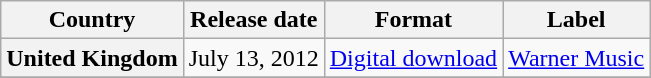<table class="wikitable plainrowheaders">
<tr>
<th scope="col">Country</th>
<th scope="col">Release date</th>
<th scope="col">Format</th>
<th scope="col">Label</th>
</tr>
<tr>
<th scope="row">United Kingdom</th>
<td>July 13, 2012</td>
<td><a href='#'>Digital download</a></td>
<td><a href='#'>Warner Music</a></td>
</tr>
<tr>
</tr>
</table>
